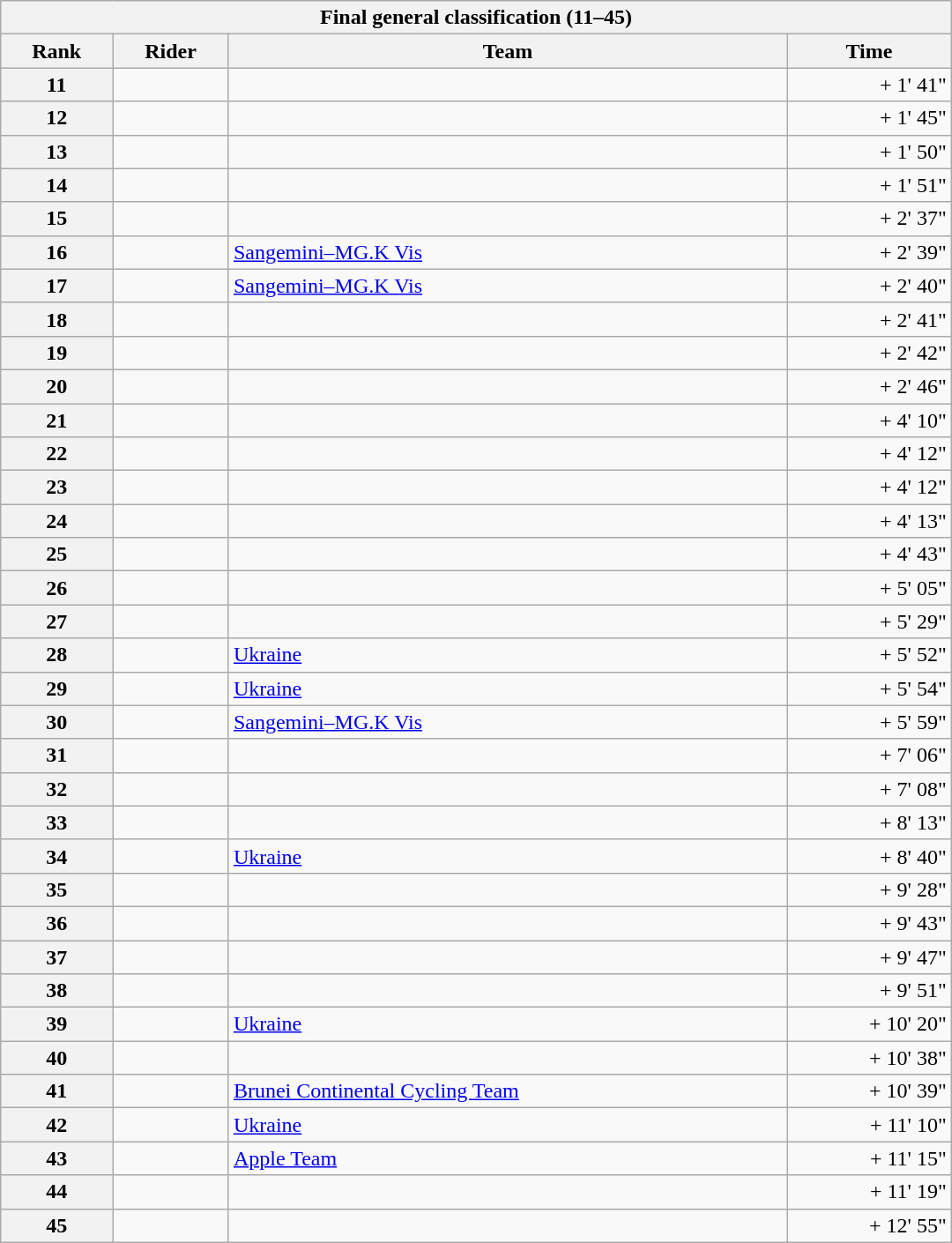<table class="collapsible collapsed wikitable" style="width:45em;margin-top:-1px;">
<tr>
<th scope="col" colspan="4">Final general classification (11–45)</th>
</tr>
<tr>
<th scope="col">Rank</th>
<th scope="col">Rider</th>
<th scope="col">Team</th>
<th scope="col">Time</th>
</tr>
<tr>
<th scope="row">11</th>
<td></td>
<td></td>
<td align="right">+ 1' 41"</td>
</tr>
<tr>
<th scope="row">12</th>
<td></td>
<td></td>
<td align="right">+ 1' 45"</td>
</tr>
<tr>
<th scope="row">13</th>
<td></td>
<td></td>
<td align="right">+ 1' 50"</td>
</tr>
<tr>
<th scope="row">14</th>
<td></td>
<td></td>
<td align="right">+ 1' 51"</td>
</tr>
<tr>
<th scope="row">15</th>
<td></td>
<td></td>
<td align="right">+ 2' 37"</td>
</tr>
<tr>
<th scope="row">16</th>
<td></td>
<td><a href='#'>Sangemini–MG.K Vis</a></td>
<td align="right">+ 2' 39"</td>
</tr>
<tr>
<th scope="row">17</th>
<td></td>
<td><a href='#'>Sangemini–MG.K Vis</a></td>
<td align="right">+ 2' 40"</td>
</tr>
<tr>
<th scope="row">18</th>
<td></td>
<td></td>
<td align="right">+ 2' 41"</td>
</tr>
<tr>
<th scope="row">19</th>
<td></td>
<td></td>
<td align="right">+ 2' 42"</td>
</tr>
<tr>
<th scope="row">20</th>
<td></td>
<td></td>
<td align="right">+ 2' 46"</td>
</tr>
<tr>
<th scope="row">21</th>
<td></td>
<td></td>
<td align="right">+ 4' 10"</td>
</tr>
<tr>
<th scope="row">22</th>
<td></td>
<td></td>
<td align="right">+ 4' 12"</td>
</tr>
<tr>
<th scope="row">23</th>
<td></td>
<td></td>
<td align="right">+ 4' 12"</td>
</tr>
<tr>
<th scope="row">24</th>
<td></td>
<td></td>
<td align="right">+ 4' 13"</td>
</tr>
<tr>
<th scope="row">25</th>
<td></td>
<td></td>
<td align="right">+ 4' 43"</td>
</tr>
<tr>
<th scope="row">26</th>
<td></td>
<td></td>
<td align="right">+ 5' 05"</td>
</tr>
<tr>
<th scope="row">27</th>
<td></td>
<td></td>
<td align="right">+ 5' 29"</td>
</tr>
<tr>
<th scope="row">28</th>
<td></td>
<td><a href='#'>Ukraine</a></td>
<td align="right">+ 5' 52"</td>
</tr>
<tr>
<th scope="row">29</th>
<td></td>
<td><a href='#'>Ukraine</a></td>
<td align="right">+ 5' 54"</td>
</tr>
<tr>
<th scope="row">30</th>
<td></td>
<td><a href='#'>Sangemini–MG.K Vis</a></td>
<td align="right">+ 5' 59"</td>
</tr>
<tr>
<th scope="row">31</th>
<td></td>
<td></td>
<td align="right">+ 7' 06"</td>
</tr>
<tr>
<th scope="row">32</th>
<td></td>
<td></td>
<td align="right">+ 7' 08"</td>
</tr>
<tr>
<th scope="row">33</th>
<td></td>
<td></td>
<td align="right">+ 8' 13"</td>
</tr>
<tr>
<th scope="row">34</th>
<td></td>
<td><a href='#'>Ukraine</a></td>
<td align="right">+ 8' 40"</td>
</tr>
<tr>
<th scope="row">35</th>
<td></td>
<td></td>
<td align="right">+ 9' 28"</td>
</tr>
<tr>
<th scope="row">36</th>
<td></td>
<td></td>
<td align="right">+ 9' 43"</td>
</tr>
<tr>
<th scope="row">37</th>
<td></td>
<td></td>
<td align="right">+ 9' 47"</td>
</tr>
<tr>
<th scope="row">38</th>
<td></td>
<td></td>
<td align="right">+ 9' 51"</td>
</tr>
<tr>
<th scope="row">39</th>
<td></td>
<td><a href='#'>Ukraine</a></td>
<td align="right">+ 10' 20"</td>
</tr>
<tr>
<th scope="row">40</th>
<td></td>
<td></td>
<td align="right">+ 10' 38"</td>
</tr>
<tr>
<th scope="row">41</th>
<td></td>
<td><a href='#'>Brunei Continental Cycling Team</a></td>
<td align="right">+ 10' 39"</td>
</tr>
<tr>
<th scope="row">42</th>
<td></td>
<td><a href='#'>Ukraine</a></td>
<td align="right">+ 11' 10"</td>
</tr>
<tr>
<th scope="row">43</th>
<td></td>
<td><a href='#'>Apple Team</a></td>
<td align="right">+ 11' 15"</td>
</tr>
<tr>
<th scope="row">44</th>
<td> </td>
<td></td>
<td align="right">+ 11' 19"</td>
</tr>
<tr>
<th scope="row">45</th>
<td></td>
<td></td>
<td align="right">+ 12' 55"</td>
</tr>
</table>
